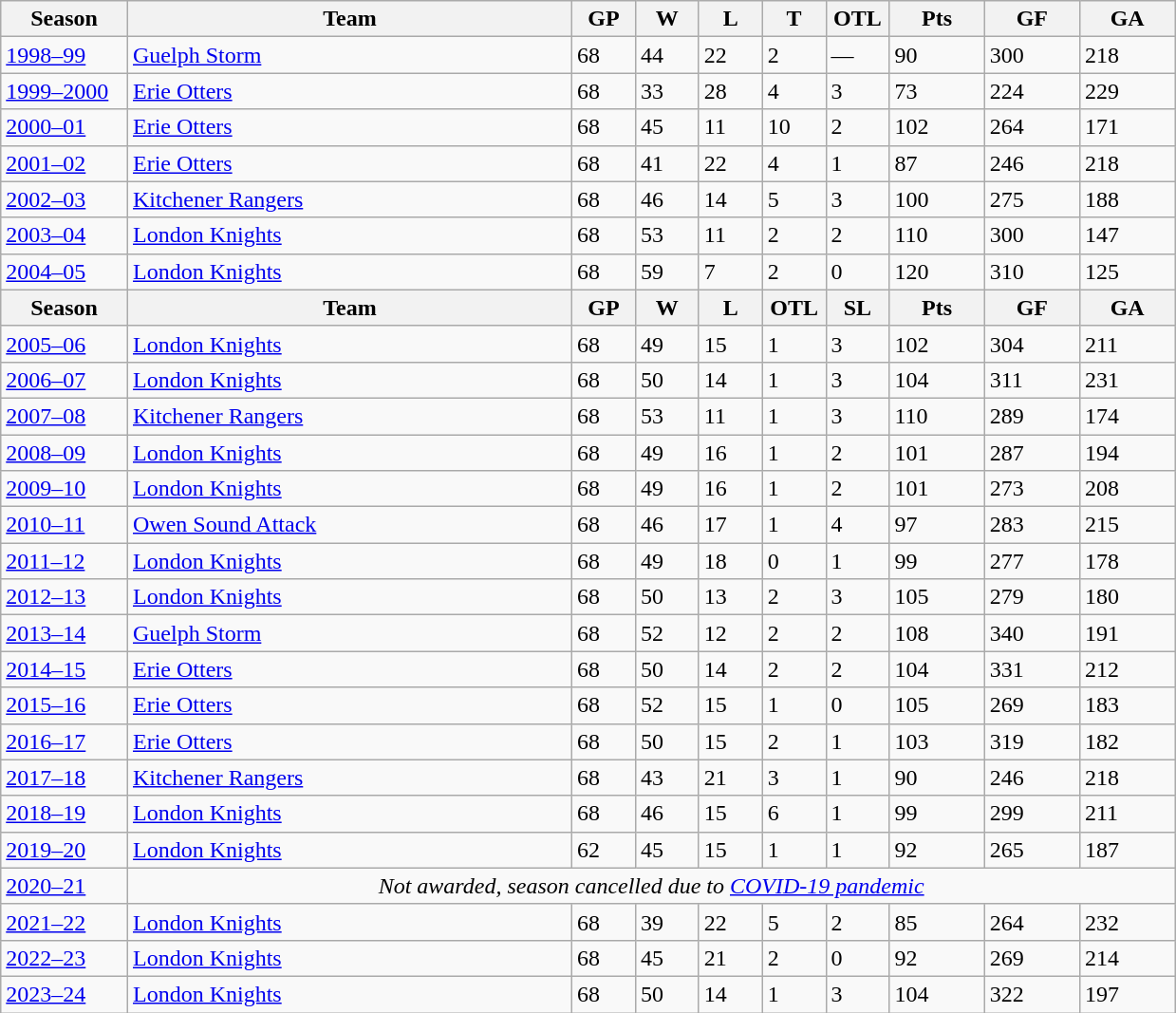<table class="wikitable">
<tr>
<th width="10%">Season</th>
<th width="35%">Team</th>
<th width="5%">GP</th>
<th width="5%">W</th>
<th width="5%">L</th>
<th width="5%">T</th>
<th width="5%">OTL</th>
<th width="7.5%">Pts</th>
<th width="7.5%">GF</th>
<th width="7.5%">GA</th>
</tr>
<tr>
<td><a href='#'>1998–99</a></td>
<td><a href='#'>Guelph Storm</a></td>
<td>68</td>
<td>44</td>
<td>22</td>
<td>2</td>
<td>—</td>
<td>90</td>
<td>300</td>
<td>218</td>
</tr>
<tr>
<td><a href='#'>1999–2000</a></td>
<td><a href='#'>Erie Otters</a></td>
<td>68</td>
<td>33</td>
<td>28</td>
<td>4</td>
<td>3</td>
<td>73</td>
<td>224</td>
<td>229</td>
</tr>
<tr>
<td><a href='#'>2000–01</a></td>
<td><a href='#'>Erie Otters</a></td>
<td>68</td>
<td>45</td>
<td>11</td>
<td>10</td>
<td>2</td>
<td>102</td>
<td>264</td>
<td>171</td>
</tr>
<tr>
<td><a href='#'>2001–02</a></td>
<td><a href='#'>Erie Otters</a></td>
<td>68</td>
<td>41</td>
<td>22</td>
<td>4</td>
<td>1</td>
<td>87</td>
<td>246</td>
<td>218</td>
</tr>
<tr>
<td><a href='#'>2002–03</a></td>
<td><a href='#'>Kitchener Rangers</a></td>
<td>68</td>
<td>46</td>
<td>14</td>
<td>5</td>
<td>3</td>
<td>100</td>
<td>275</td>
<td>188</td>
</tr>
<tr>
<td><a href='#'>2003–04</a></td>
<td><a href='#'>London Knights</a></td>
<td>68</td>
<td>53</td>
<td>11</td>
<td>2</td>
<td>2</td>
<td>110</td>
<td>300</td>
<td>147</td>
</tr>
<tr>
<td><a href='#'>2004–05</a></td>
<td><a href='#'>London Knights</a></td>
<td>68</td>
<td>59</td>
<td>7</td>
<td>2</td>
<td>0</td>
<td>120</td>
<td>310</td>
<td>125</td>
</tr>
<tr>
<th width="10%">Season</th>
<th width="35%">Team</th>
<th width="5%">GP</th>
<th width="5%">W</th>
<th width="5%">L</th>
<th width="5%">OTL</th>
<th width="5%">SL</th>
<th width="7.5%">Pts</th>
<th width="7.5%">GF</th>
<th width="7.5%">GA</th>
</tr>
<tr>
<td><a href='#'>2005–06</a></td>
<td><a href='#'>London Knights</a></td>
<td>68</td>
<td>49</td>
<td>15</td>
<td>1</td>
<td>3</td>
<td>102</td>
<td>304</td>
<td>211</td>
</tr>
<tr>
<td><a href='#'>2006–07</a></td>
<td><a href='#'>London Knights</a></td>
<td>68</td>
<td>50</td>
<td>14</td>
<td>1</td>
<td>3</td>
<td>104</td>
<td>311</td>
<td>231</td>
</tr>
<tr>
<td><a href='#'>2007–08</a></td>
<td><a href='#'>Kitchener Rangers</a></td>
<td>68</td>
<td>53</td>
<td>11</td>
<td>1</td>
<td>3</td>
<td>110</td>
<td>289</td>
<td>174</td>
</tr>
<tr>
<td><a href='#'>2008–09</a></td>
<td><a href='#'>London Knights</a></td>
<td>68</td>
<td>49</td>
<td>16</td>
<td>1</td>
<td>2</td>
<td>101</td>
<td>287</td>
<td>194</td>
</tr>
<tr>
<td><a href='#'>2009–10</a></td>
<td><a href='#'>London Knights</a></td>
<td>68</td>
<td>49</td>
<td>16</td>
<td>1</td>
<td>2</td>
<td>101</td>
<td>273</td>
<td>208</td>
</tr>
<tr>
<td><a href='#'>2010–11</a></td>
<td><a href='#'>Owen Sound Attack</a></td>
<td>68</td>
<td>46</td>
<td>17</td>
<td>1</td>
<td>4</td>
<td>97</td>
<td>283</td>
<td>215</td>
</tr>
<tr>
<td><a href='#'>2011–12</a></td>
<td><a href='#'>London Knights</a></td>
<td>68</td>
<td>49</td>
<td>18</td>
<td>0</td>
<td>1</td>
<td>99</td>
<td>277</td>
<td>178</td>
</tr>
<tr>
<td><a href='#'>2012–13</a></td>
<td><a href='#'>London Knights</a></td>
<td>68</td>
<td>50</td>
<td>13</td>
<td>2</td>
<td>3</td>
<td>105</td>
<td>279</td>
<td>180</td>
</tr>
<tr>
<td><a href='#'>2013–14</a></td>
<td><a href='#'>Guelph Storm</a></td>
<td>68</td>
<td>52</td>
<td>12</td>
<td>2</td>
<td>2</td>
<td>108</td>
<td>340</td>
<td>191</td>
</tr>
<tr>
<td><a href='#'>2014–15</a></td>
<td><a href='#'>Erie Otters</a></td>
<td>68</td>
<td>50</td>
<td>14</td>
<td>2</td>
<td>2</td>
<td>104</td>
<td>331</td>
<td>212</td>
</tr>
<tr>
<td><a href='#'>2015–16</a></td>
<td><a href='#'>Erie Otters</a></td>
<td>68</td>
<td>52</td>
<td>15</td>
<td>1</td>
<td>0</td>
<td>105</td>
<td>269</td>
<td>183</td>
</tr>
<tr>
<td><a href='#'>2016–17</a></td>
<td><a href='#'>Erie Otters</a></td>
<td>68</td>
<td>50</td>
<td>15</td>
<td>2</td>
<td>1</td>
<td>103</td>
<td>319</td>
<td>182</td>
</tr>
<tr>
<td><a href='#'>2017–18</a></td>
<td><a href='#'>Kitchener Rangers</a></td>
<td>68</td>
<td>43</td>
<td>21</td>
<td>3</td>
<td>1</td>
<td>90</td>
<td>246</td>
<td>218</td>
</tr>
<tr>
<td><a href='#'>2018–19</a></td>
<td><a href='#'>London Knights</a></td>
<td>68</td>
<td>46</td>
<td>15</td>
<td>6</td>
<td>1</td>
<td>99</td>
<td>299</td>
<td>211</td>
</tr>
<tr>
<td><a href='#'>2019–20</a></td>
<td><a href='#'>London Knights</a></td>
<td>62</td>
<td>45</td>
<td>15</td>
<td>1</td>
<td>1</td>
<td>92</td>
<td>265</td>
<td>187</td>
</tr>
<tr>
<td><a href='#'>2020–21</a></td>
<td colspan=9 align=center><em>Not awarded, season cancelled due to <a href='#'>COVID-19 pandemic</a></em></td>
</tr>
<tr>
<td><a href='#'>2021–22</a></td>
<td><a href='#'>London Knights</a></td>
<td>68</td>
<td>39</td>
<td>22</td>
<td>5</td>
<td>2</td>
<td>85</td>
<td>264</td>
<td>232</td>
</tr>
<tr>
<td><a href='#'>2022–23</a></td>
<td><a href='#'>London Knights</a></td>
<td>68</td>
<td>45</td>
<td>21</td>
<td>2</td>
<td>0</td>
<td>92</td>
<td>269</td>
<td>214</td>
</tr>
<tr>
<td><a href='#'>2023–24</a></td>
<td><a href='#'>London Knights</a></td>
<td>68</td>
<td>50</td>
<td>14</td>
<td>1</td>
<td>3</td>
<td>104</td>
<td>322</td>
<td>197</td>
</tr>
</table>
